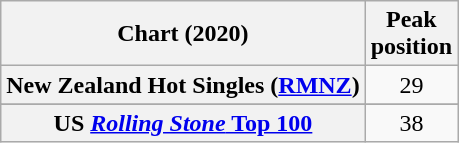<table class="wikitable sortable plainrowheaders" style="text-align:center">
<tr>
<th scope="col">Chart (2020)</th>
<th scope="col">Peak<br>position</th>
</tr>
<tr>
<th scope="row">New Zealand Hot Singles (<a href='#'>RMNZ</a>)</th>
<td>29</td>
</tr>
<tr>
</tr>
<tr>
</tr>
<tr>
<th scope="row">US <a href='#'><em>Rolling Stone</em> Top 100</a></th>
<td>38</td>
</tr>
</table>
